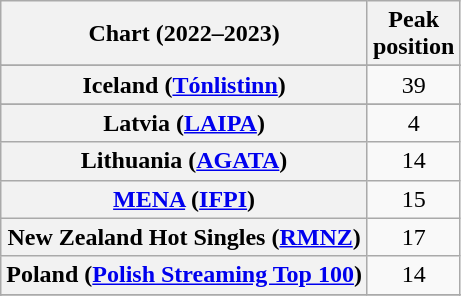<table class="wikitable sortable plainrowheaders" style="text-align:center">
<tr>
<th scope="col">Chart (2022–2023)</th>
<th scope="col">Peak<br>position</th>
</tr>
<tr>
</tr>
<tr>
</tr>
<tr>
<th scope="row">Iceland (<a href='#'>Tónlistinn</a>)</th>
<td>39</td>
</tr>
<tr>
</tr>
<tr>
<th scope="row">Latvia (<a href='#'>LAIPA</a>)</th>
<td>4</td>
</tr>
<tr>
<th scope="row">Lithuania (<a href='#'>AGATA</a>)</th>
<td>14</td>
</tr>
<tr>
<th scope="row"><a href='#'>MENA</a> (<a href='#'>IFPI</a>)</th>
<td>15</td>
</tr>
<tr>
<th scope="row">New Zealand Hot Singles (<a href='#'>RMNZ</a>)</th>
<td>17</td>
</tr>
<tr>
<th scope="row">Poland (<a href='#'>Polish Streaming Top 100</a>)</th>
<td>14</td>
</tr>
<tr>
</tr>
<tr>
</tr>
<tr>
</tr>
<tr>
</tr>
<tr>
</tr>
</table>
